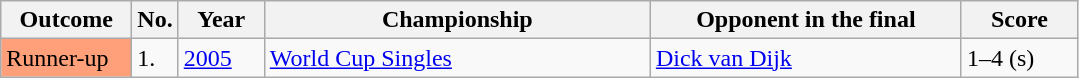<table class="sortable wikitable">
<tr>
<th width="80">Outcome</th>
<th width="20">No.</th>
<th width="50">Year</th>
<th style="width:250px;">Championship</th>
<th style="width:200px;">Opponent in the final</th>
<th width="70">Score</th>
</tr>
<tr>
<td style="background:#ffa07a;">Runner-up</td>
<td>1.</td>
<td><a href='#'>2005</a></td>
<td><a href='#'>World Cup Singles</a></td>
<td> <a href='#'>Dick van Dijk</a></td>
<td>1–4 (s)</td>
</tr>
</table>
